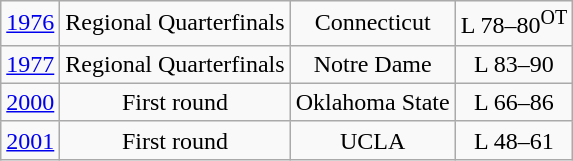<table class="wikitable">
<tr align="center">
<td><a href='#'>1976</a></td>
<td>Regional Quarterfinals</td>
<td>Connecticut</td>
<td>L 78–80<sup>OT</sup></td>
</tr>
<tr align="center">
<td><a href='#'>1977</a></td>
<td>Regional Quarterfinals</td>
<td>Notre Dame</td>
<td>L 83–90</td>
</tr>
<tr align="center">
<td><a href='#'>2000</a></td>
<td>First round</td>
<td>Oklahoma State</td>
<td>L 66–86</td>
</tr>
<tr align="center">
<td><a href='#'>2001</a></td>
<td>First round</td>
<td>UCLA</td>
<td>L 48–61</td>
</tr>
</table>
